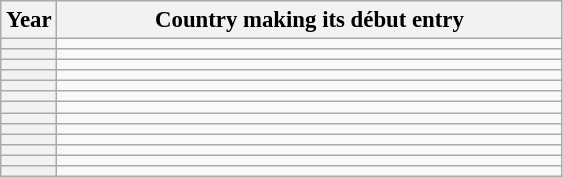<table class="wikitable" style="font-size:95%">
<tr>
<th scope="col" style="width:10%;">Year</th>
<th>Country making its début entry</th>
</tr>
<tr>
<th scope="row" style="vertical-align:top;"></th>
<td></td>
</tr>
<tr>
<th scope="row" style="vertical-align:top;"></th>
<td></td>
</tr>
<tr>
<th scope="row" style="vertical-align:top;"></th>
<td></td>
</tr>
<tr>
<th scope="row" style="vertical-align:top;"></th>
<td></td>
</tr>
<tr>
<th scope="row" style="vertical-align:top;"></th>
<td></td>
</tr>
<tr>
<th scope="row" style="vertical-align:top;"></th>
<td></td>
</tr>
<tr>
<th scope="row" style="vertical-align:top;"></th>
<td></td>
</tr>
<tr>
<th scope="row" style="vertical-align:top;"></th>
<td></td>
</tr>
<tr>
<th scope="row" style="vertical-align:top;"></th>
<td></td>
</tr>
<tr>
<th scope="row" style="vertical-align:top;"></th>
<td></td>
</tr>
<tr>
<th scope="row" style="vertical-align:top;"></th>
<td></td>
</tr>
<tr>
<th scope="row" style="vertical-align:top;"></th>
<td></td>
</tr>
<tr>
<th scope="row" style="vertical-align:top;"></th>
<td></td>
</tr>
</table>
